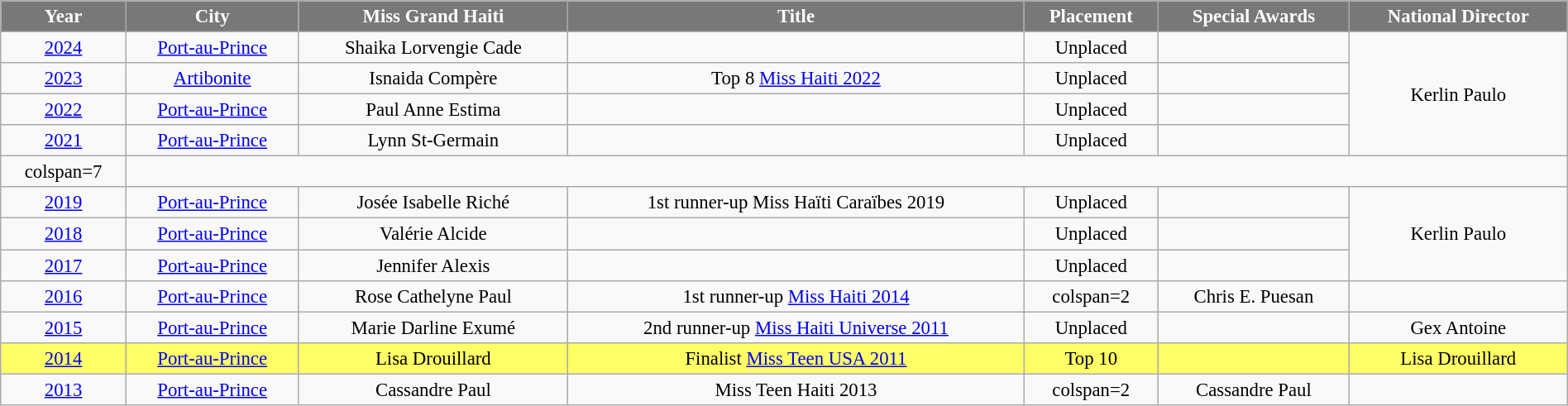<table class="wikitable" style="font-size: 95%; text-align:center; width:100%">
<tr>
<th style="background-color:#787878;color:#FFFFFF;">Year</th>
<th style="background-color:#787878;color:#FFFFFF;">City</th>
<th style="background-color:#787878;color:#FFFFFF;">Miss Grand Haiti</th>
<th style="background-color:#787878;color:#FFFFFF;">Title</th>
<th style="background-color:#787878;color:#FFFFFF;">Placement</th>
<th style="background-color:#787878;color:#FFFFFF;">Special Awards</th>
<th style="background-color:#787878;color:#FFFFFF;">National Director</th>
</tr>
<tr>
<td><a href='#'>2024</a></td>
<td><a href='#'>Port-au-Prince</a></td>
<td>Shaika Lorvengie Cade</td>
<td></td>
<td>Unplaced</td>
<td></td>
<td rowspan=4>Kerlin Paulo</td>
</tr>
<tr>
<td><a href='#'>2023</a></td>
<td><a href='#'>Artibonite</a></td>
<td>Isnaida Compère</td>
<td>Top 8 <a href='#'>Miss Haiti 2022</a></td>
<td>Unplaced</td>
<td></td>
</tr>
<tr>
<td><a href='#'>2022</a></td>
<td><a href='#'>Port-au-Prince</a></td>
<td>Paul Anne Estima</td>
<td></td>
<td>Unplaced</td>
<td></td>
</tr>
<tr>
<td><a href='#'>2021</a></td>
<td><a href='#'>Port-au-Prince</a></td>
<td>Lynn St-Germain</td>
<td></td>
<td>Unplaced</td>
<td></td>
</tr>
<tr>
<td>colspan=7 </td>
</tr>
<tr>
<td><a href='#'>2019</a></td>
<td><a href='#'>Port-au-Prince</a></td>
<td>Josée Isabelle Riché</td>
<td>1st runner-up Miss Haïti Caraïbes 2019</td>
<td>Unplaced</td>
<td></td>
<td rowspan=3>Kerlin Paulo</td>
</tr>
<tr>
<td><a href='#'>2018</a></td>
<td><a href='#'>Port-au-Prince</a></td>
<td>Valérie Alcide</td>
<td></td>
<td>Unplaced</td>
<td></td>
</tr>
<tr>
<td><a href='#'>2017</a></td>
<td><a href='#'>Port-au-Prince</a></td>
<td>Jennifer Alexis</td>
<td></td>
<td>Unplaced</td>
<td></td>
</tr>
<tr>
<td><a href='#'>2016</a></td>
<td><a href='#'>Port-au-Prince</a></td>
<td>Rose Cathelyne Paul</td>
<td>1st runner-up <a href='#'>Miss Haiti 2014</a></td>
<td>colspan=2 </td>
<td>Chris E. Puesan</td>
</tr>
<tr>
<td><a href='#'>2015</a></td>
<td><a href='#'>Port-au-Prince</a></td>
<td>Marie Darline Exumé</td>
<td>2nd runner-up <a href='#'>Miss Haiti Universe 2011</a></td>
<td>Unplaced</td>
<td></td>
<td>Gex Antoine</td>
</tr>
<tr bgcolor=#FFFF66>
<td><a href='#'>2014</a></td>
<td><a href='#'>Port-au-Prince</a></td>
<td>Lisa Drouillard</td>
<td>Finalist <a href='#'>Miss Teen USA 2011</a></td>
<td>Top 10</td>
<td></td>
<td>Lisa Drouillard</td>
</tr>
<tr>
<td><a href='#'>2013</a></td>
<td><a href='#'>Port-au-Prince</a></td>
<td>Cassandre Paul</td>
<td>Miss Teen Haiti 2013</td>
<td>colspan=2 </td>
<td>Cassandre Paul</td>
</tr>
</table>
